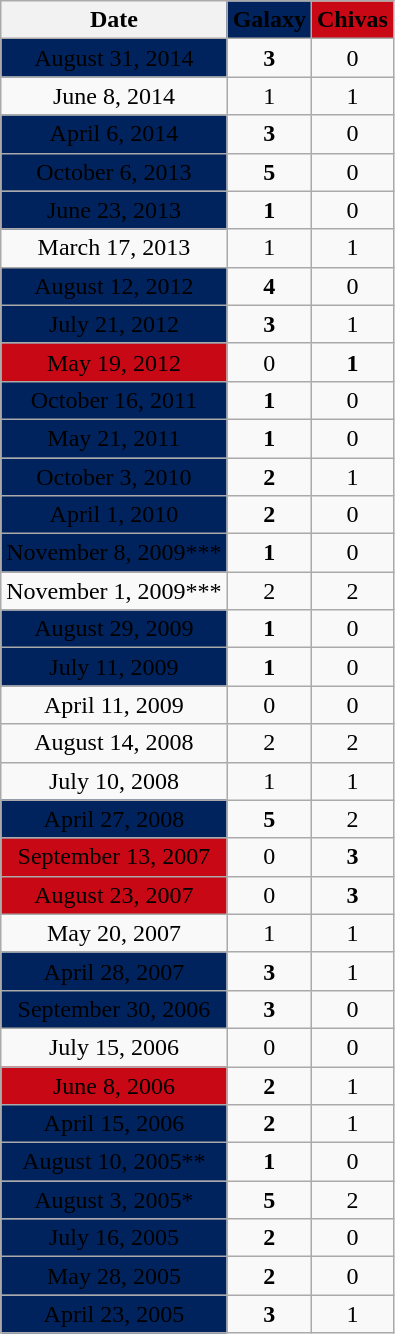<table class="wikitable" style="text-align:center">
<tr>
<th>Date</th>
<th style="background:#00235d;"><span>Galaxy</span></th>
<th style="background:#c80815;"><span>Chivas</span></th>
</tr>
<tr>
<td style="background: #00235D;"><span>August 31, 2014</span></td>
<td><strong>3</strong></td>
<td>0</td>
</tr>
<tr>
<td>June 8, 2014</td>
<td>1</td>
<td>1</td>
</tr>
<tr>
<td style="background: #00235D;"><span>April 6, 2014</span></td>
<td><strong>3</strong></td>
<td>0</td>
</tr>
<tr>
<td style="background: #00235D;"><span>October 6, 2013</span></td>
<td><strong>5</strong></td>
<td>0</td>
</tr>
<tr>
<td style="background: #00235D;"><span>June 23, 2013</span></td>
<td><strong>1</strong></td>
<td>0</td>
</tr>
<tr>
<td>March 17, 2013</td>
<td>1</td>
<td>1</td>
</tr>
<tr>
<td style="background: #00235D;"><span>August 12, 2012</span></td>
<td><strong>4</strong></td>
<td>0</td>
</tr>
<tr>
<td style="background: #00235D;"><span>July 21, 2012</span></td>
<td><strong>3</strong></td>
<td>1</td>
</tr>
<tr>
<td style="background: #C80815;"><span>May 19, 2012</span></td>
<td>0</td>
<td><strong>1</strong></td>
</tr>
<tr>
<td style="background: #00235D;"><span>October 16, 2011</span></td>
<td><strong>1</strong></td>
<td>0</td>
</tr>
<tr>
<td style="background: #00235D;"><span>May 21, 2011</span></td>
<td><strong>1</strong></td>
<td>0</td>
</tr>
<tr>
<td style="background: #00235D;"><span>October 3, 2010</span></td>
<td><strong>2</strong></td>
<td>1</td>
</tr>
<tr>
<td style="background: #00235D;"><span>April 1, 2010</span></td>
<td><strong>2</strong></td>
<td>0</td>
</tr>
<tr>
<td style="background: #00235D;"><span>November 8, 2009***</span></td>
<td><strong>1</strong></td>
<td>0</td>
</tr>
<tr>
<td>November 1, 2009***</td>
<td>2</td>
<td>2</td>
</tr>
<tr>
<td style="background: #00235D;"><span>August 29, 2009</span></td>
<td><strong>1</strong></td>
<td>0</td>
</tr>
<tr>
<td style="background: #00235D;"><span>July 11, 2009</span></td>
<td><strong>1</strong></td>
<td>0</td>
</tr>
<tr>
<td>April 11, 2009</td>
<td>0</td>
<td>0</td>
</tr>
<tr>
<td>August 14, 2008</td>
<td>2</td>
<td>2</td>
</tr>
<tr>
<td>July 10, 2008</td>
<td>1</td>
<td>1</td>
</tr>
<tr>
<td style="background: #00235D;"><span>April 27, 2008</span></td>
<td><strong>5</strong></td>
<td>2</td>
</tr>
<tr>
<td style="background: #C80815;"><span>September 13, 2007</span></td>
<td>0</td>
<td><strong>3</strong></td>
</tr>
<tr>
<td style="background: #C80815;"><span>August 23, 2007</span></td>
<td>0</td>
<td><strong>3</strong></td>
</tr>
<tr>
<td>May 20, 2007</td>
<td>1</td>
<td>1</td>
</tr>
<tr>
<td style="background: #00235D;"><span>April 28, 2007</span></td>
<td><strong>3</strong></td>
<td>1</td>
</tr>
<tr>
<td style="background: #00235D;"><span>September 30, 2006</span></td>
<td><strong>3</strong></td>
<td>0</td>
</tr>
<tr>
<td>July 15, 2006</td>
<td>0</td>
<td>0</td>
</tr>
<tr>
<td style="background: #C80815;"><span>June 8, 2006</span></td>
<td><strong>2</strong></td>
<td>1</td>
</tr>
<tr>
<td style="background: #00235D;"><span>April 15, 2006</span></td>
<td><strong>2</strong></td>
<td>1</td>
</tr>
<tr>
<td style="background: #00235D;"><span>August 10, 2005**</span></td>
<td><strong>1</strong></td>
<td>0</td>
</tr>
<tr>
<td style="background: #00235D;"><span>August 3, 2005*</span></td>
<td><strong>5</strong></td>
<td>2</td>
</tr>
<tr>
<td style="background: #00235D;"><span>July 16, 2005</span></td>
<td><strong>2</strong></td>
<td>0</td>
</tr>
<tr>
<td style="background: #00235D;"><span>May 28, 2005</span></td>
<td><strong>2</strong></td>
<td>0</td>
</tr>
<tr>
<td style="background: #00235D;"><span>April 23, 2005</span></td>
<td><strong>3</strong></td>
<td>1</td>
</tr>
</table>
